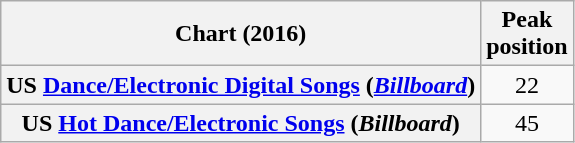<table class="wikitable plainrowheaders" style="text-align:center">
<tr>
<th>Chart (2016)</th>
<th>Peak<br>position</th>
</tr>
<tr>
<th scope="row">US <a href='#'>Dance/Electronic Digital Songs</a> (<em><a href='#'>Billboard</a></em>)</th>
<td>22</td>
</tr>
<tr>
<th scope="row">US <a href='#'>Hot Dance/Electronic Songs</a> (<em>Billboard</em>)</th>
<td>45</td>
</tr>
</table>
